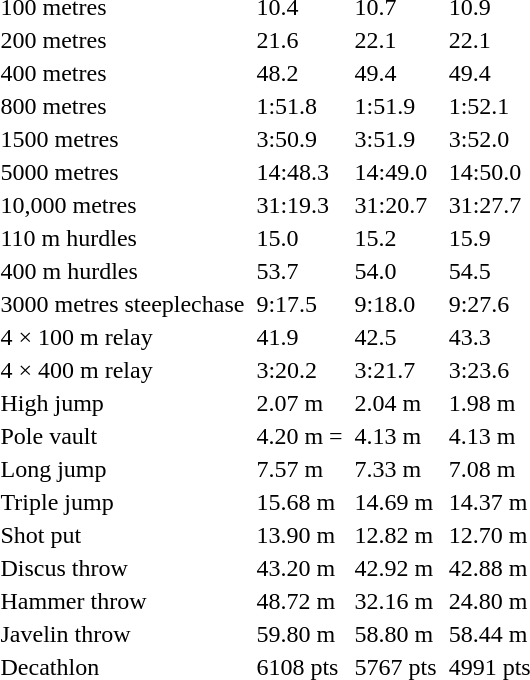<table>
<tr>
<td>100 metres</td>
<td></td>
<td>10.4</td>
<td></td>
<td>10.7</td>
<td></td>
<td>10.9</td>
</tr>
<tr>
<td>200 metres</td>
<td></td>
<td>21.6</td>
<td></td>
<td>22.1</td>
<td></td>
<td>22.1</td>
</tr>
<tr>
<td>400 metres</td>
<td></td>
<td>48.2</td>
<td></td>
<td>49.4</td>
<td></td>
<td>49.4</td>
</tr>
<tr>
<td>800 metres</td>
<td></td>
<td>1:51.8</td>
<td></td>
<td>1:51.9</td>
<td></td>
<td>1:52.1</td>
</tr>
<tr>
<td>1500 metres</td>
<td></td>
<td>3:50.9 </td>
<td></td>
<td>3:51.9</td>
<td></td>
<td>3:52.0</td>
</tr>
<tr>
<td>5000 metres</td>
<td></td>
<td>14:48.3</td>
<td></td>
<td>14:49.0</td>
<td></td>
<td>14:50.0</td>
</tr>
<tr>
<td>10,000 metres</td>
<td></td>
<td>31:19.3</td>
<td></td>
<td>31:20.7</td>
<td></td>
<td>31:27.7</td>
</tr>
<tr>
<td>110 m hurdles</td>
<td></td>
<td>15.0</td>
<td></td>
<td>15.2</td>
<td></td>
<td>15.9</td>
</tr>
<tr>
<td>400 m hurdles</td>
<td></td>
<td>53.7</td>
<td></td>
<td>54.0</td>
<td></td>
<td>54.5</td>
</tr>
<tr>
<td>3000 metres steeplechase</td>
<td></td>
<td>9:17.5 </td>
<td></td>
<td>9:18.0</td>
<td></td>
<td>9:27.6</td>
</tr>
<tr>
<td>4 × 100 m relay</td>
<td></td>
<td>41.9</td>
<td></td>
<td>42.5</td>
<td></td>
<td>43.3</td>
</tr>
<tr>
<td>4 × 400 m relay</td>
<td></td>
<td>3:20.2</td>
<td></td>
<td>3:21.7</td>
<td></td>
<td>3:23.6</td>
</tr>
<tr>
<td>High jump</td>
<td></td>
<td>2.07 m</td>
<td></td>
<td>2.04 m</td>
<td></td>
<td>1.98 m</td>
</tr>
<tr>
<td>Pole vault</td>
<td></td>
<td>4.20 m  =</td>
<td></td>
<td>4.13 m</td>
<td></td>
<td>4.13 m</td>
</tr>
<tr>
<td>Long jump</td>
<td></td>
<td>7.57 m </td>
<td></td>
<td>7.33 m</td>
<td></td>
<td>7.08 m</td>
</tr>
<tr>
<td>Triple jump</td>
<td></td>
<td>15.68 m </td>
<td></td>
<td>14.69 m</td>
<td></td>
<td>14.37 m</td>
</tr>
<tr>
<td>Shot put</td>
<td></td>
<td>13.90 m</td>
<td></td>
<td>12.82 m</td>
<td></td>
<td>12.70 m</td>
</tr>
<tr>
<td>Discus throw</td>
<td></td>
<td>43.20 m</td>
<td></td>
<td>42.92 m</td>
<td></td>
<td>42.88 m</td>
</tr>
<tr>
<td>Hammer throw</td>
<td></td>
<td>48.72 m</td>
<td></td>
<td>32.16 m</td>
<td></td>
<td>24.80 m</td>
</tr>
<tr>
<td>Javelin throw</td>
<td></td>
<td>59.80 m</td>
<td></td>
<td>58.80 m</td>
<td></td>
<td>58.44 m</td>
</tr>
<tr>
<td>Decathlon</td>
<td></td>
<td>6108 pts </td>
<td></td>
<td>5767 pts</td>
<td></td>
<td>4991 pts</td>
</tr>
</table>
